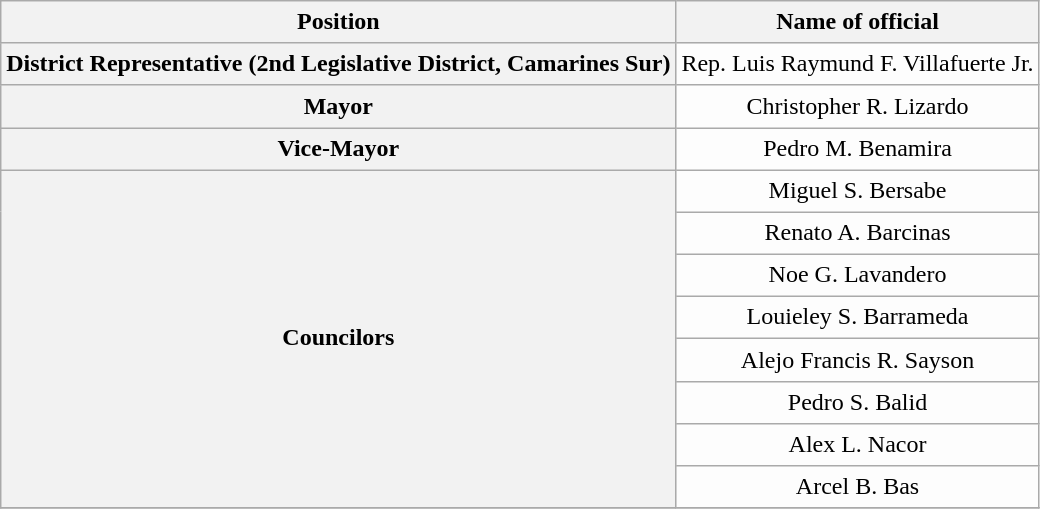<table class="wikitable collapsible" style="font-size:100%;background-color:#FDFDFD;line-height:1.30em;">
<tr>
<th scope="col">Position</th>
<th scope="col">Name of official</th>
</tr>
<tr>
<th scope="row" rowspan=1>District Representative (2nd Legislative District, Camarines Sur)</th>
<td style="text-align:center;">Rep. Luis Raymund F. Villafuerte Jr.</td>
</tr>
<tr>
<th scope="row">Mayor</th>
<td style="text-align:center;">Christopher R. Lizardo</td>
</tr>
<tr>
<th scope="row">Vice-Mayor</th>
<td style="text-align:center;">Pedro M. Benamira</td>
</tr>
<tr>
<th scope="row" rowspan=8>Councilors</th>
<td style="text-align:center;">Miguel S. Bersabe</td>
</tr>
<tr>
<td style="text-align:center;">Renato A. Barcinas</td>
</tr>
<tr>
<td style="text-align:center;">Noe G. Lavandero</td>
</tr>
<tr>
<td style="text-align:center;">Louieley S. Barrameda</td>
</tr>
<tr>
<td style="text-align:center;">Alejo Francis R. Sayson</td>
</tr>
<tr>
<td style="text-align:center;">Pedro S. Balid</td>
</tr>
<tr>
<td style="text-align:center;">Alex L. Nacor</td>
</tr>
<tr>
<td style="text-align:center;">Arcel B. Bas</td>
</tr>
<tr>
</tr>
</table>
